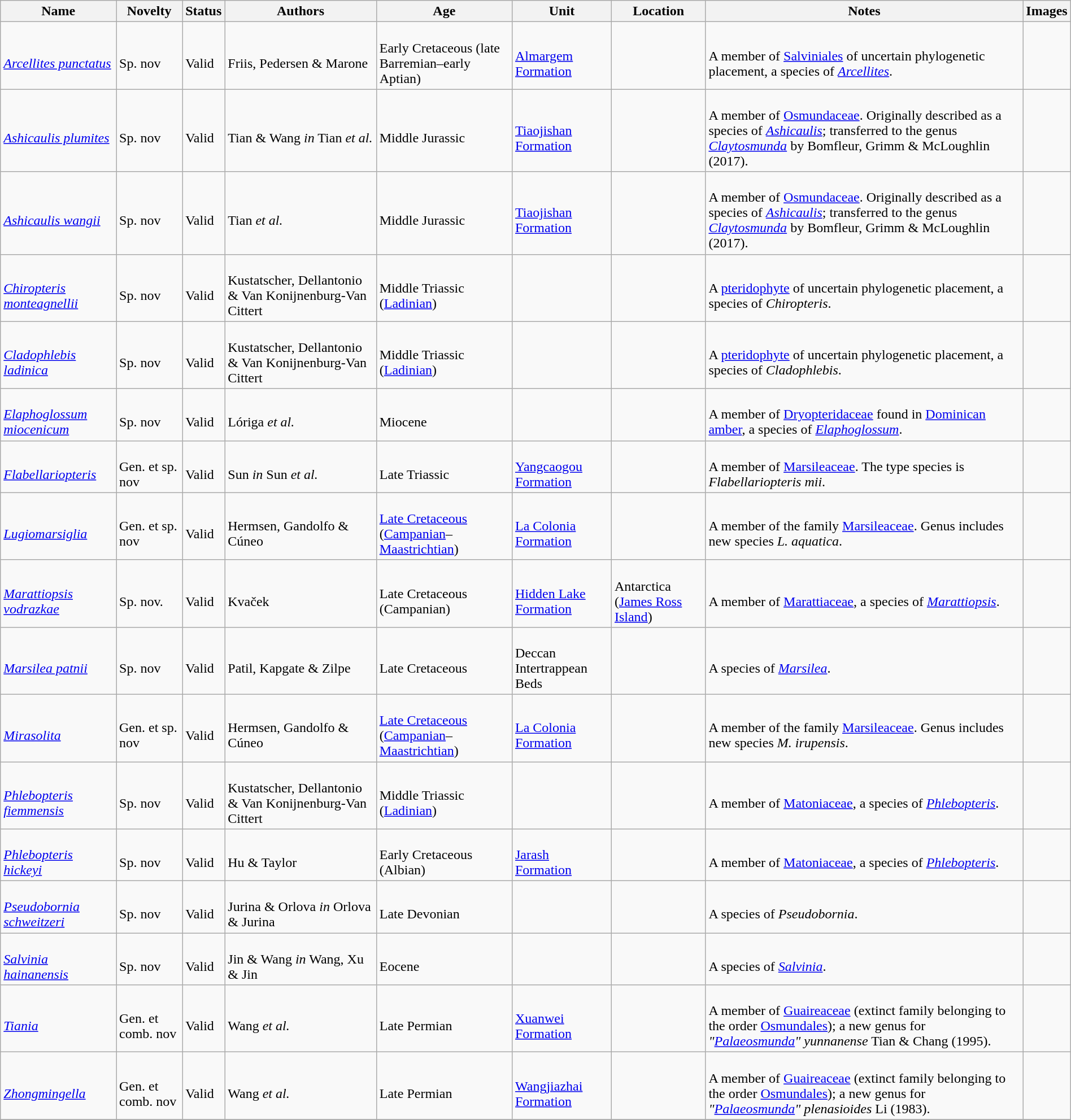<table class="wikitable sortable" align="center" width="100%">
<tr>
<th>Name</th>
<th>Novelty</th>
<th>Status</th>
<th>Authors</th>
<th>Age</th>
<th>Unit</th>
<th>Location</th>
<th>Notes</th>
<th>Images</th>
</tr>
<tr>
<td><br><em><a href='#'>Arcellites punctatus</a></em></td>
<td><br>Sp. nov</td>
<td><br>Valid</td>
<td><br>Friis, Pedersen & Marone</td>
<td><br>Early Cretaceous (late Barremian–early Aptian)</td>
<td><br><a href='#'>Almargem Formation</a></td>
<td><br></td>
<td><br>A member of <a href='#'>Salviniales</a> of uncertain phylogenetic placement, a species of <em><a href='#'>Arcellites</a></em>.</td>
<td></td>
</tr>
<tr>
<td><br><em><a href='#'>Ashicaulis plumites</a></em></td>
<td><br>Sp. nov</td>
<td><br>Valid</td>
<td><br>Tian & Wang <em>in</em> Tian <em>et al.</em></td>
<td><br>Middle Jurassic</td>
<td><br><a href='#'>Tiaojishan Formation</a></td>
<td><br></td>
<td><br>A member of <a href='#'>Osmundaceae</a>. Originally described as a species of <em><a href='#'>Ashicaulis</a></em>; transferred to the genus <em><a href='#'>Claytosmunda</a></em> by Bomfleur, Grimm & McLoughlin (2017).</td>
<td></td>
</tr>
<tr>
<td><br><em><a href='#'>Ashicaulis wangii</a></em></td>
<td><br>Sp. nov</td>
<td><br>Valid</td>
<td><br>Tian <em>et al.</em></td>
<td><br>Middle Jurassic</td>
<td><br><a href='#'>Tiaojishan Formation</a></td>
<td><br></td>
<td><br>A member of <a href='#'>Osmundaceae</a>. Originally described as a species of <em><a href='#'>Ashicaulis</a></em>; transferred to the genus <em><a href='#'>Claytosmunda</a></em> by Bomfleur, Grimm & McLoughlin (2017).</td>
<td></td>
</tr>
<tr>
<td><br><em><a href='#'>Chiropteris monteagnellii</a></em></td>
<td><br>Sp. nov</td>
<td><br>Valid</td>
<td><br>Kustatscher, Dellantonio & Van Konijnenburg-Van Cittert</td>
<td><br>Middle Triassic (<a href='#'>Ladinian</a>)</td>
<td></td>
<td><br></td>
<td><br>A <a href='#'>pteridophyte</a> of uncertain phylogenetic placement, a species of <em>Chiropteris</em>.</td>
<td></td>
</tr>
<tr>
<td><br><em><a href='#'>Cladophlebis ladinica</a></em></td>
<td><br>Sp. nov</td>
<td><br>Valid</td>
<td><br>Kustatscher, Dellantonio & Van Konijnenburg-Van Cittert</td>
<td><br>Middle Triassic (<a href='#'>Ladinian</a>)</td>
<td></td>
<td><br></td>
<td><br>A <a href='#'>pteridophyte</a> of uncertain phylogenetic placement, a species of <em>Cladophlebis</em>.</td>
<td></td>
</tr>
<tr>
<td><br><em><a href='#'>Elaphoglossum miocenicum</a></em></td>
<td><br>Sp. nov</td>
<td><br>Valid</td>
<td><br>Lóriga <em>et al.</em></td>
<td><br>Miocene</td>
<td></td>
<td><br></td>
<td><br>A member of <a href='#'>Dryopteridaceae</a> found in <a href='#'>Dominican amber</a>, a species of <em><a href='#'>Elaphoglossum</a></em>.</td>
<td></td>
</tr>
<tr>
<td><br><em><a href='#'>Flabellariopteris</a></em></td>
<td><br>Gen. et sp. nov</td>
<td><br>Valid</td>
<td><br>Sun <em>in</em> Sun <em>et al.</em></td>
<td><br>Late Triassic</td>
<td><br><a href='#'>Yangcaogou Formation</a></td>
<td><br></td>
<td><br>A member of <a href='#'>Marsileaceae</a>. The type species is <em>Flabellariopteris mii</em>.</td>
<td></td>
</tr>
<tr>
<td><br><em><a href='#'>Lugiomarsiglia</a></em></td>
<td><br>Gen. et sp. nov</td>
<td><br>Valid</td>
<td><br>Hermsen, Gandolfo & Cúneo</td>
<td><br><a href='#'>Late Cretaceous</a> (<a href='#'>Campanian</a>–<a href='#'>Maastrichtian</a>)</td>
<td><br><a href='#'>La Colonia Formation</a></td>
<td><br></td>
<td><br>A member of the family <a href='#'>Marsileaceae</a>. Genus includes new species <em>L. aquatica</em>.</td>
<td></td>
</tr>
<tr>
<td><br><em><a href='#'>Marattiopsis vodrazkae</a></em></td>
<td><br>Sp. nov.</td>
<td><br>Valid</td>
<td><br>Kvaček</td>
<td><br>Late Cretaceous (Campanian)</td>
<td><br><a href='#'>Hidden Lake Formation</a></td>
<td><br>Antarctica (<a href='#'>James Ross Island</a>)</td>
<td><br>A member of <a href='#'>Marattiaceae</a>, a species of <em><a href='#'>Marattiopsis</a></em>.</td>
<td></td>
</tr>
<tr>
<td><br><em><a href='#'>Marsilea patnii</a></em></td>
<td><br>Sp. nov</td>
<td><br>Valid</td>
<td><br>Patil, Kapgate & Zilpe</td>
<td><br>Late Cretaceous</td>
<td><br>Deccan Intertrappean Beds</td>
<td><br></td>
<td><br>A species of <em><a href='#'>Marsilea</a></em>.</td>
<td></td>
</tr>
<tr>
<td><br><em><a href='#'>Mirasolita</a></em></td>
<td><br>Gen. et sp. nov</td>
<td><br>Valid</td>
<td><br>Hermsen, Gandolfo & Cúneo</td>
<td><br><a href='#'>Late Cretaceous</a> (<a href='#'>Campanian</a>–<a href='#'>Maastrichtian</a>)</td>
<td><br><a href='#'>La Colonia Formation</a></td>
<td><br></td>
<td><br>A member of the family <a href='#'>Marsileaceae</a>. Genus includes new species <em>M. irupensis</em>.</td>
<td></td>
</tr>
<tr>
<td><br><em><a href='#'>Phlebopteris fiemmensis</a></em></td>
<td><br>Sp. nov</td>
<td><br>Valid</td>
<td><br>Kustatscher, Dellantonio & Van Konijnenburg-Van Cittert</td>
<td><br>Middle Triassic (<a href='#'>Ladinian</a>)</td>
<td></td>
<td><br></td>
<td><br>A member of <a href='#'>Matoniaceae</a>, a species of <em><a href='#'>Phlebopteris</a></em>.</td>
<td></td>
</tr>
<tr>
<td><br><em><a href='#'>Phlebopteris hickeyi</a></em></td>
<td><br>Sp. nov</td>
<td><br>Valid</td>
<td><br>Hu & Taylor</td>
<td><br>Early Cretaceous (Albian)</td>
<td><br><a href='#'>Jarash Formation</a></td>
<td><br></td>
<td><br>A member of <a href='#'>Matoniaceae</a>, a species of <em><a href='#'>Phlebopteris</a></em>.</td>
<td></td>
</tr>
<tr>
<td><br><em><a href='#'>Pseudobornia schweitzeri</a></em></td>
<td><br>Sp. nov</td>
<td><br>Valid</td>
<td><br>Jurina & Orlova <em>in</em> Orlova & Jurina</td>
<td><br>Late Devonian</td>
<td></td>
<td><br></td>
<td><br>A species of <em>Pseudobornia</em>.</td>
<td></td>
</tr>
<tr>
<td><br><em><a href='#'>Salvinia hainanensis</a></em></td>
<td><br>Sp. nov</td>
<td><br>Valid</td>
<td><br>Jin & Wang <em>in</em> Wang, Xu & Jin</td>
<td><br>Eocene</td>
<td></td>
<td><br></td>
<td><br>A species of <em><a href='#'>Salvinia</a></em>.</td>
<td></td>
</tr>
<tr>
<td><br><em><a href='#'>Tiania</a></em></td>
<td><br>Gen. et comb. nov</td>
<td><br>Valid</td>
<td><br>Wang <em>et al.</em></td>
<td><br>Late Permian</td>
<td><br><a href='#'>Xuanwei Formation</a></td>
<td><br></td>
<td><br>A member of <a href='#'>Guaireaceae</a> (extinct family belonging to the order <a href='#'>Osmundales</a>); a new genus for <em>"<a href='#'>Palaeosmunda</a>" yunnanense</em> Tian & Chang (1995).</td>
<td></td>
</tr>
<tr>
<td><br><em><a href='#'>Zhongmingella</a></em></td>
<td><br>Gen. et comb. nov</td>
<td><br>Valid</td>
<td><br>Wang <em>et al.</em></td>
<td><br>Late Permian</td>
<td><br><a href='#'>Wangjiazhai Formation</a></td>
<td><br></td>
<td><br>A member of <a href='#'>Guaireaceae</a> (extinct family belonging to the order <a href='#'>Osmundales</a>); a new genus for <em>"<a href='#'>Palaeosmunda</a>" plenasioides</em> Li (1983).</td>
<td></td>
</tr>
<tr>
</tr>
</table>
